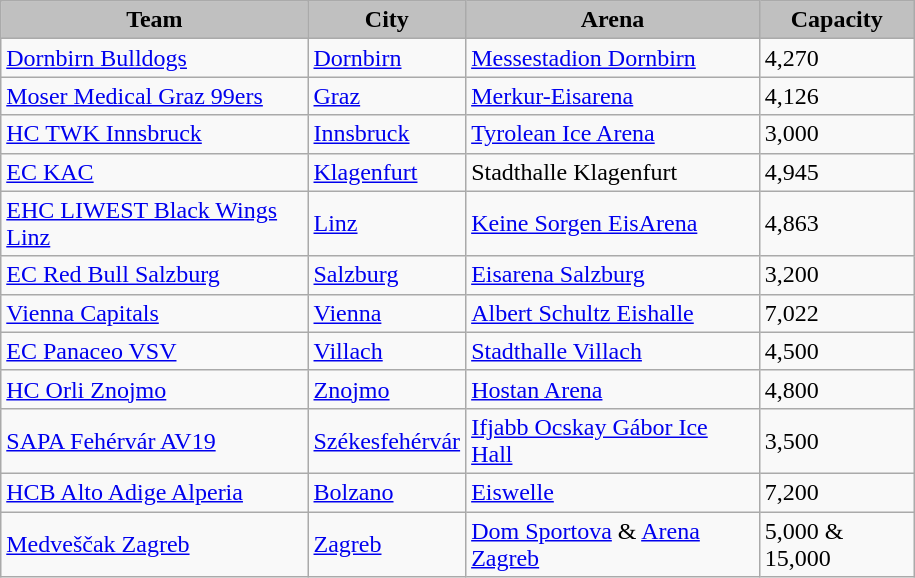<table class="wikitable" width="610px">
<tr style="font-weight:bold; background:#C0C0C0; text-align:center;">
<td>Team</td>
<td>City</td>
<td>Arena</td>
<td>Capacity</td>
</tr>
<tr>
<td><a href='#'>Dornbirn Bulldogs</a></td>
<td> <a href='#'>Dornbirn</a></td>
<td><a href='#'>Messestadion Dornbirn</a></td>
<td>4,270</td>
</tr>
<tr>
<td><a href='#'>Moser Medical Graz 99ers</a></td>
<td>  <a href='#'>Graz</a></td>
<td><a href='#'>Merkur-Eisarena</a></td>
<td>4,126</td>
</tr>
<tr>
<td><a href='#'>HC TWK Innsbruck</a></td>
<td> <a href='#'>Innsbruck</a></td>
<td><a href='#'>Tyrolean Ice Arena</a></td>
<td>3,000</td>
</tr>
<tr>
<td><a href='#'>EC KAC</a></td>
<td> <a href='#'>Klagenfurt</a></td>
<td>Stadthalle Klagenfurt</td>
<td>4,945</td>
</tr>
<tr>
<td><a href='#'>EHC LIWEST Black Wings Linz</a></td>
<td> <a href='#'>Linz</a></td>
<td><a href='#'>Keine Sorgen EisArena</a></td>
<td>4,863</td>
</tr>
<tr>
<td><a href='#'>EC Red Bull Salzburg</a></td>
<td> <a href='#'>Salzburg</a></td>
<td><a href='#'>Eisarena Salzburg</a></td>
<td>3,200</td>
</tr>
<tr>
<td><a href='#'>Vienna Capitals</a></td>
<td> <a href='#'>Vienna</a></td>
<td><a href='#'>Albert Schultz Eishalle</a></td>
<td>7,022</td>
</tr>
<tr>
<td><a href='#'>EC Panaceo VSV</a></td>
<td> <a href='#'>Villach</a></td>
<td><a href='#'>Stadthalle Villach</a></td>
<td>4,500</td>
</tr>
<tr>
<td><a href='#'>HC Orli Znojmo</a></td>
<td> <a href='#'>Znojmo</a></td>
<td><a href='#'>Hostan Arena</a></td>
<td>4,800</td>
</tr>
<tr>
<td><a href='#'>SAPA Fehérvár AV19</a></td>
<td> <a href='#'>Székesfehérvár</a></td>
<td><a href='#'>Ifjabb Ocskay Gábor Ice Hall</a></td>
<td>3,500</td>
</tr>
<tr>
<td><a href='#'>HCB Alto Adige Alperia</a></td>
<td> <a href='#'>Bolzano</a></td>
<td><a href='#'>Eiswelle</a></td>
<td>7,200</td>
</tr>
<tr>
<td><a href='#'>Medveščak Zagreb</a></td>
<td> <a href='#'>Zagreb</a></td>
<td><a href='#'>Dom Sportova</a> & <a href='#'>Arena Zagreb</a></td>
<td>5,000 & 15,000</td>
</tr>
</table>
